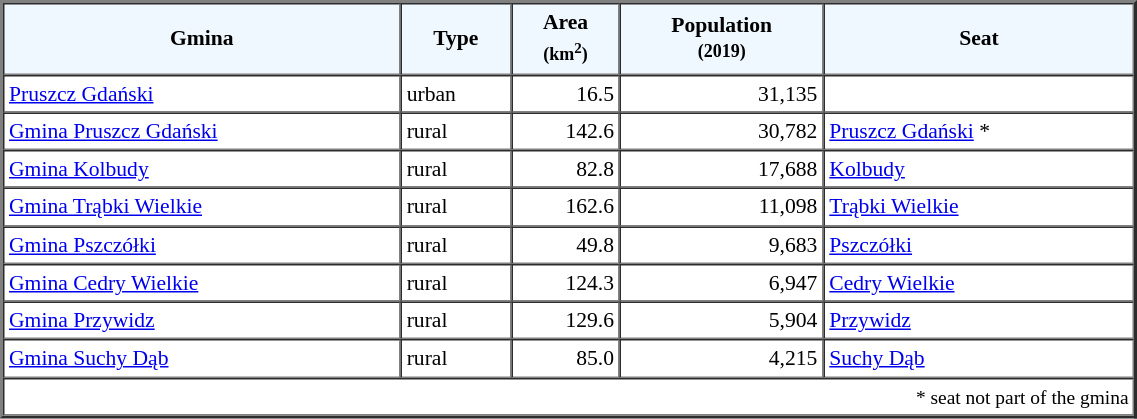<table width="60%" border="2" cellpadding="3" cellspacing="0" style="font-size:90%;line-height:120%;">
<tr bgcolor="F0F8FF">
<td style="text-align:center;"><strong>Gmina</strong></td>
<td style="text-align:center;"><strong>Type</strong></td>
<td style="text-align:center;"><strong>Area<br><small>(km<sup>2</sup>)</small></strong></td>
<td style="text-align:center;"><strong>Population<br><small>(2019)</small></strong></td>
<td style="text-align:center;"><strong>Seat</strong></td>
</tr>
<tr>
<td><a href='#'>Pruszcz Gdański</a></td>
<td>urban</td>
<td style="text-align:right;">16.5</td>
<td style="text-align:right;">31,135</td>
<td> </td>
</tr>
<tr>
<td><a href='#'>Gmina Pruszcz Gdański</a></td>
<td>rural</td>
<td style="text-align:right;">142.6</td>
<td style="text-align:right;">30,782</td>
<td><a href='#'>Pruszcz Gdański</a> *</td>
</tr>
<tr>
<td><a href='#'>Gmina Kolbudy</a></td>
<td>rural</td>
<td style="text-align:right;">82.8</td>
<td style="text-align:right;">17,688</td>
<td><a href='#'>Kolbudy</a></td>
</tr>
<tr>
<td><a href='#'>Gmina Trąbki Wielkie</a></td>
<td>rural</td>
<td style="text-align:right;">162.6</td>
<td style="text-align:right;">11,098</td>
<td><a href='#'>Trąbki Wielkie</a></td>
</tr>
<tr>
<td><a href='#'>Gmina Pszczółki</a></td>
<td>rural</td>
<td style="text-align:right;">49.8</td>
<td style="text-align:right;">9,683</td>
<td><a href='#'>Pszczółki</a></td>
</tr>
<tr>
<td><a href='#'>Gmina Cedry Wielkie</a></td>
<td>rural</td>
<td style="text-align:right;">124.3</td>
<td style="text-align:right;">6,947</td>
<td><a href='#'>Cedry Wielkie</a></td>
</tr>
<tr>
<td><a href='#'>Gmina Przywidz</a></td>
<td>rural</td>
<td style="text-align:right;">129.6</td>
<td style="text-align:right;">5,904</td>
<td><a href='#'>Przywidz</a></td>
</tr>
<tr>
<td><a href='#'>Gmina Suchy Dąb</a></td>
<td>rural</td>
<td style="text-align:right;">85.0</td>
<td style="text-align:right;">4,215</td>
<td><a href='#'>Suchy Dąb</a></td>
</tr>
<tr>
<td colspan=5 style="text-align:right;font-size:90%">* seat not part of the gmina</td>
</tr>
<tr>
</tr>
</table>
